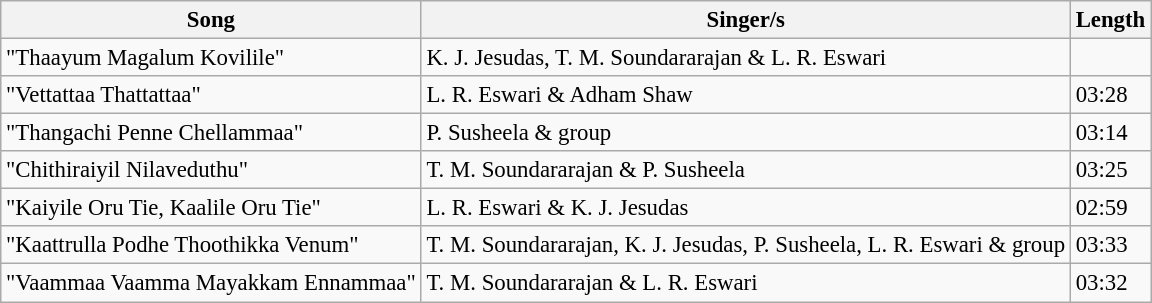<table class="wikitable" style="font-size:95%;">
<tr>
<th>Song</th>
<th>Singer/s</th>
<th>Length</th>
</tr>
<tr>
<td>"Thaayum Magalum Kovilile"</td>
<td>K. J. Jesudas, T. M. Soundararajan & L. R. Eswari</td>
<td></td>
</tr>
<tr>
<td>"Vettattaa Thattattaa"</td>
<td>L. R. Eswari & Adham Shaw</td>
<td>03:28</td>
</tr>
<tr>
<td>"Thangachi Penne Chellammaa"</td>
<td>P. Susheela & group</td>
<td>03:14</td>
</tr>
<tr>
<td>"Chithiraiyil Nilaveduthu"</td>
<td>T. M. Soundararajan & P. Susheela</td>
<td>03:25</td>
</tr>
<tr>
<td>"Kaiyile  Oru Tie, Kaalile Oru Tie"</td>
<td>L. R. Eswari & K. J. Jesudas</td>
<td>02:59</td>
</tr>
<tr>
<td>"Kaattrulla Podhe Thoothikka Venum"</td>
<td>T. M. Soundararajan, K. J. Jesudas, P. Susheela, L. R. Eswari & group</td>
<td>03:33</td>
</tr>
<tr>
<td>"Vaammaa Vaamma Mayakkam Ennammaa"</td>
<td>T. M. Soundararajan & L. R. Eswari</td>
<td>03:32</td>
</tr>
</table>
